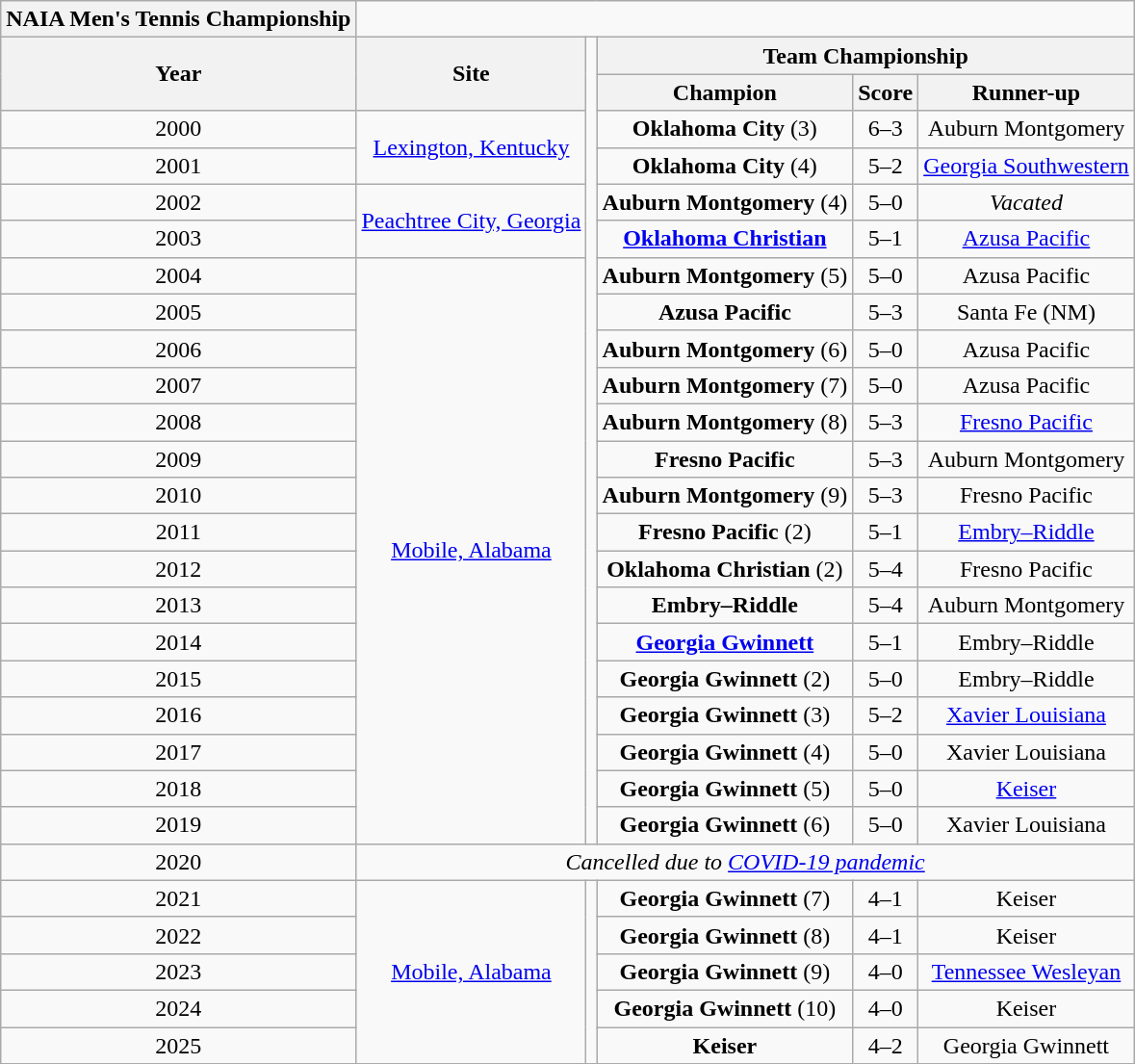<table class="wikitable" style="text-align:center">
<tr>
<th style=>NAIA Men's Tennis Championship</th>
</tr>
<tr>
<th rowspan="2">Year</th>
<th rowspan="2">Site</th>
<td rowspan="22"></td>
<th colspan=3>Team Championship</th>
</tr>
<tr>
<th>Champion</th>
<th>Score</th>
<th>Runner-up</th>
</tr>
<tr>
<td>2000</td>
<td rowspan=2><a href='#'>Lexington, Kentucky</a></td>
<td><strong>Oklahoma City</strong> (3)</td>
<td>6–3</td>
<td>Auburn Montgomery</td>
</tr>
<tr>
<td>2001</td>
<td><strong>Oklahoma City</strong> (4)</td>
<td>5–2</td>
<td><a href='#'>Georgia Southwestern</a></td>
</tr>
<tr>
<td>2002</td>
<td rowspan=2><a href='#'>Peachtree City, Georgia</a></td>
<td><strong>Auburn Montgomery</strong> (4)</td>
<td>5–0</td>
<td><em>Vacated</em></td>
</tr>
<tr>
<td>2003</td>
<td><strong><a href='#'>Oklahoma Christian</a></strong></td>
<td>5–1</td>
<td><a href='#'>Azusa Pacific</a></td>
</tr>
<tr>
<td>2004</td>
<td rowspan=16><a href='#'>Mobile, Alabama</a></td>
<td><strong>Auburn Montgomery</strong> (5)</td>
<td>5–0</td>
<td>Azusa Pacific</td>
</tr>
<tr>
<td>2005</td>
<td><strong>Azusa Pacific</strong></td>
<td>5–3</td>
<td>Santa Fe (NM)</td>
</tr>
<tr>
<td>2006</td>
<td><strong>Auburn Montgomery</strong> (6)</td>
<td>5–0</td>
<td>Azusa Pacific</td>
</tr>
<tr>
<td>2007</td>
<td><strong>Auburn Montgomery</strong> (7)</td>
<td>5–0</td>
<td>Azusa Pacific</td>
</tr>
<tr>
<td>2008</td>
<td><strong>Auburn Montgomery</strong> (8)</td>
<td>5–3</td>
<td><a href='#'>Fresno Pacific</a></td>
</tr>
<tr>
<td>2009</td>
<td><strong>Fresno Pacific</strong></td>
<td>5–3</td>
<td>Auburn Montgomery</td>
</tr>
<tr>
<td>2010</td>
<td><strong>Auburn Montgomery</strong> (9)</td>
<td>5–3</td>
<td>Fresno Pacific</td>
</tr>
<tr>
<td>2011</td>
<td><strong>Fresno Pacific</strong> (2)</td>
<td>5–1</td>
<td><a href='#'>Embry–Riddle</a></td>
</tr>
<tr>
<td>2012</td>
<td><strong>Oklahoma Christian</strong> (2)</td>
<td>5–4</td>
<td>Fresno Pacific</td>
</tr>
<tr>
<td>2013</td>
<td><strong>Embry–Riddle</strong></td>
<td>5–4</td>
<td>Auburn Montgomery</td>
</tr>
<tr>
<td>2014</td>
<td><strong><a href='#'>Georgia Gwinnett</a></strong></td>
<td>5–1</td>
<td>Embry–Riddle</td>
</tr>
<tr>
<td>2015</td>
<td><strong>Georgia Gwinnett</strong> (2)</td>
<td>5–0</td>
<td>Embry–Riddle</td>
</tr>
<tr>
<td>2016</td>
<td><strong>Georgia Gwinnett</strong> (3)</td>
<td>5–2</td>
<td><a href='#'>Xavier Louisiana</a></td>
</tr>
<tr>
<td>2017</td>
<td><strong>Georgia Gwinnett</strong> (4)</td>
<td>5–0</td>
<td>Xavier Louisiana</td>
</tr>
<tr>
<td>2018</td>
<td><strong>Georgia Gwinnett</strong> (5)</td>
<td>5–0</td>
<td><a href='#'>Keiser</a></td>
</tr>
<tr>
<td>2019</td>
<td><strong>Georgia Gwinnett</strong> (6)</td>
<td>5–0</td>
<td>Xavier Louisiana</td>
</tr>
<tr>
<td>2020</td>
<td colspan=5><em>Cancelled due to <a href='#'>COVID-19 pandemic</a></em></td>
</tr>
<tr>
<td>2021</td>
<td rowspan=5><a href='#'>Mobile, Alabama</a></td>
<td rowspan="5"></td>
<td><strong>Georgia Gwinnett</strong> (7)</td>
<td>4–1</td>
<td>Keiser</td>
</tr>
<tr>
<td>2022</td>
<td><strong>Georgia Gwinnett</strong> (8)</td>
<td>4–1</td>
<td>Keiser</td>
</tr>
<tr>
<td>2023</td>
<td><strong>Georgia Gwinnett</strong> (9)</td>
<td>4–0</td>
<td><a href='#'>Tennessee Wesleyan</a></td>
</tr>
<tr>
<td>2024</td>
<td><strong>Georgia Gwinnett</strong> (10)</td>
<td>4–0</td>
<td>Keiser</td>
</tr>
<tr>
<td>2025</td>
<td><strong>Keiser</strong></td>
<td>4–2</td>
<td>Georgia Gwinnett</td>
</tr>
</table>
